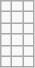<table class="wikitable">
<tr>
<td></td>
<td></td>
<td></td>
</tr>
<tr>
<td></td>
<td></td>
<td></td>
</tr>
<tr>
<td></td>
<td></td>
<td></td>
</tr>
<tr>
<td></td>
<td></td>
<td></td>
</tr>
<tr>
<td></td>
<td></td>
<td></td>
</tr>
<tr>
<td></td>
<td></td>
<td></td>
</tr>
</table>
